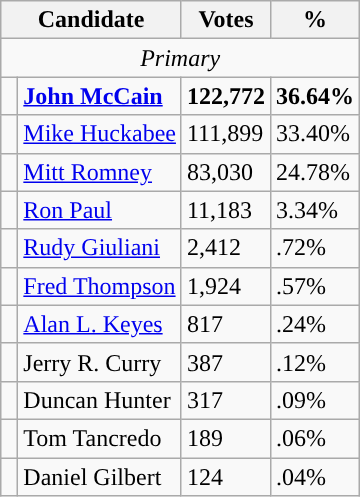<table class="wikitable">
<tr>
<th colspan="2"  style="text-align:center; vertical-align:top;"><strong>Candidate</strong></th>
<th valign="top"><strong>Votes</strong></th>
<th valign="top"><strong>%</strong></th>
</tr>
<tr>
<td style="text-align:center;" colspan="4"><em>Primary</em></td>
</tr>
<tr>
<td style="background-color:"> </td>
<td><strong><a href='#'>John McCain</a></strong></td>
<td><strong>122,772</strong></td>
<td><strong>36.64%</strong></td>
</tr>
<tr>
<td style="background-color:"> </td>
<td><a href='#'>Mike Huckabee</a></td>
<td>111,899</td>
<td>33.40%</td>
</tr>
<tr>
<td style="background-color:"> </td>
<td><a href='#'>Mitt Romney</a></td>
<td>83,030</td>
<td>24.78%</td>
</tr>
<tr>
<td style="background-color:"> </td>
<td><a href='#'>Ron Paul</a></td>
<td>11,183</td>
<td>3.34%</td>
</tr>
<tr>
<td style="background-color:"> </td>
<td><a href='#'>Rudy Giuliani</a></td>
<td>2,412</td>
<td>.72%</td>
</tr>
<tr>
<td style="background-color:"> </td>
<td><a href='#'>Fred Thompson</a></td>
<td>1,924</td>
<td>.57%</td>
</tr>
<tr>
<td style="background-color:"> </td>
<td><a href='#'>Alan L. Keyes</a></td>
<td>817</td>
<td>.24%</td>
</tr>
<tr>
<td style="background-color:"> </td>
<td>Jerry R. Curry</td>
<td>387</td>
<td>.12%</td>
</tr>
<tr>
<td style="background-color:"> </td>
<td>Duncan Hunter</td>
<td>317</td>
<td>.09%</td>
</tr>
<tr>
<td style="background-color:"> </td>
<td>Tom Tancredo</td>
<td>189</td>
<td>.06%</td>
</tr>
<tr>
<td style="background-color:"> </td>
<td>Daniel Gilbert</td>
<td>124</td>
<td>.04%</td>
</tr>
</table>
